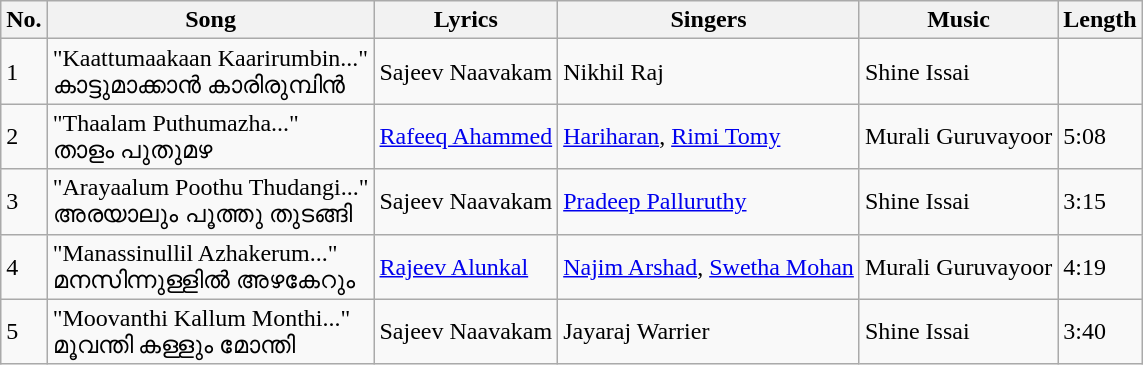<table class="wikitable sortable">
<tr>
<th>No.</th>
<th>Song</th>
<th>Lyrics</th>
<th>Singers</th>
<th>Music</th>
<th>Length</th>
</tr>
<tr>
<td>1</td>
<td>"Kaattumaakaan Kaarirumbin..."<br>കാട്ടുമാക്കാൻ കാരിരുമ്പിൻ</td>
<td>Sajeev Naavakam</td>
<td>Nikhil Raj</td>
<td>Shine Issai</td>
<td></td>
</tr>
<tr>
<td>2</td>
<td>"Thaalam Puthumazha..." <br>താളം പുതുമഴ</td>
<td><a href='#'>Rafeeq Ahammed</a></td>
<td><a href='#'>Hariharan</a>, <a href='#'>Rimi Tomy</a></td>
<td>Murali Guruvayoor</td>
<td>5:08</td>
</tr>
<tr>
<td>3</td>
<td>"Arayaalum Poothu Thudangi..."<br>അരയാലും പൂത്തു തുടങ്ങി</td>
<td>Sajeev Naavakam</td>
<td><a href='#'>Pradeep Palluruthy</a></td>
<td>Shine Issai</td>
<td>3:15</td>
</tr>
<tr>
<td>4</td>
<td>"Manassinullil Azhakerum..."<br>മനസിന്നുള്ളിൽ അഴകേറും</td>
<td><a href='#'>Rajeev Alunkal</a></td>
<td><a href='#'>Najim Arshad</a>, <a href='#'>Swetha Mohan</a></td>
<td>Murali Guruvayoor</td>
<td>4:19</td>
</tr>
<tr>
<td>5</td>
<td>"Moovanthi Kallum Monthi..."<br>മൂവന്തി കള്ളും മോന്തി</td>
<td>Sajeev Naavakam</td>
<td>Jayaraj Warrier</td>
<td>Shine Issai</td>
<td>3:40</td>
</tr>
</table>
